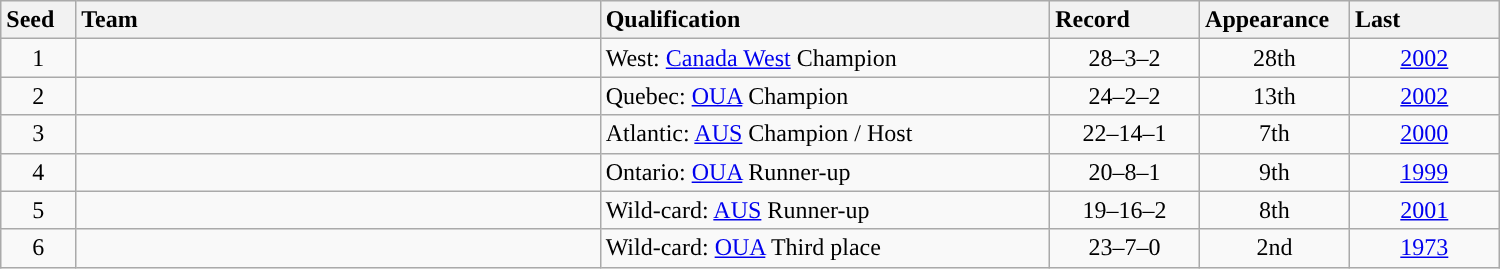<table class="wikitable sortable" style="text-align: center;" width=1000>
<tr style="background:#efefef; text-align:center">
<th style="text-align:left" width=5%>Seed</th>
<th style="text-align:left" width=35%>Team</th>
<th style="text-align:left" width=30%>Qualification</th>
<th style="text-align:left" width=10%>Record</th>
<th style="text-align:left" width=10%>Appearance</th>
<th style="text-align:left" width=10%>Last</th>
</tr>
<tr style="text-align:center">
<td style="text-align:center">1</td>
<td style="text-align:left; "><a href='#'></a></td>
<td style="text-align:left">West: <a href='#'>Canada West</a> Champion</td>
<td style="text-align:center">28–3–2</td>
<td style="text-align:center">28th</td>
<td style="text-align:center"><a href='#'>2002</a></td>
</tr>
<tr style="text-align:center">
<td style="text-align:center">2</td>
<td style="text-align:left; "><a href='#'></a></td>
<td style="text-align:left">Quebec: <a href='#'>OUA</a> Champion</td>
<td style="text-align:center">24–2–2</td>
<td style="text-align:center">13th</td>
<td style="text-align:center"><a href='#'>2002</a></td>
</tr>
<tr style="text-align:center">
<td style="text-align:center">3</td>
<td style="text-align:left; "><a href='#'></a></td>
<td style="text-align:left">Atlantic: <a href='#'>AUS</a> Champion / Host</td>
<td style="text-align:center">22–14–1</td>
<td style="text-align:center">7th</td>
<td style="text-align:center"><a href='#'>2000</a></td>
</tr>
<tr style="text-align:center">
<td style="text-align:center">4</td>
<td style="text-align:left; "><a href='#'></a></td>
<td style="text-align:left">Ontario: <a href='#'>OUA</a> Runner-up</td>
<td style="text-align:center">20–8–1</td>
<td style="text-align:center">9th</td>
<td style="text-align:center"><a href='#'>1999</a></td>
</tr>
<tr style="text-align:center">
<td style="text-align:center">5</td>
<td style="text-align:left; "><a href='#'></a></td>
<td style="text-align:left">Wild-card: <a href='#'>AUS</a> Runner-up</td>
<td style="text-align:center">19–16–2</td>
<td style="text-align:center">8th</td>
<td style="text-align:center"><a href='#'>2001</a></td>
</tr>
<tr style="text-align:center">
<td style="text-align:center">6</td>
<td style="text-align:left; "><a href='#'></a></td>
<td style="text-align:left">Wild-card: <a href='#'>OUA</a> Third place</td>
<td style="text-align:center">23–7–0</td>
<td style="text-align:center">2nd</td>
<td style="text-align:center"><a href='#'>1973</a></td>
</tr>
</table>
